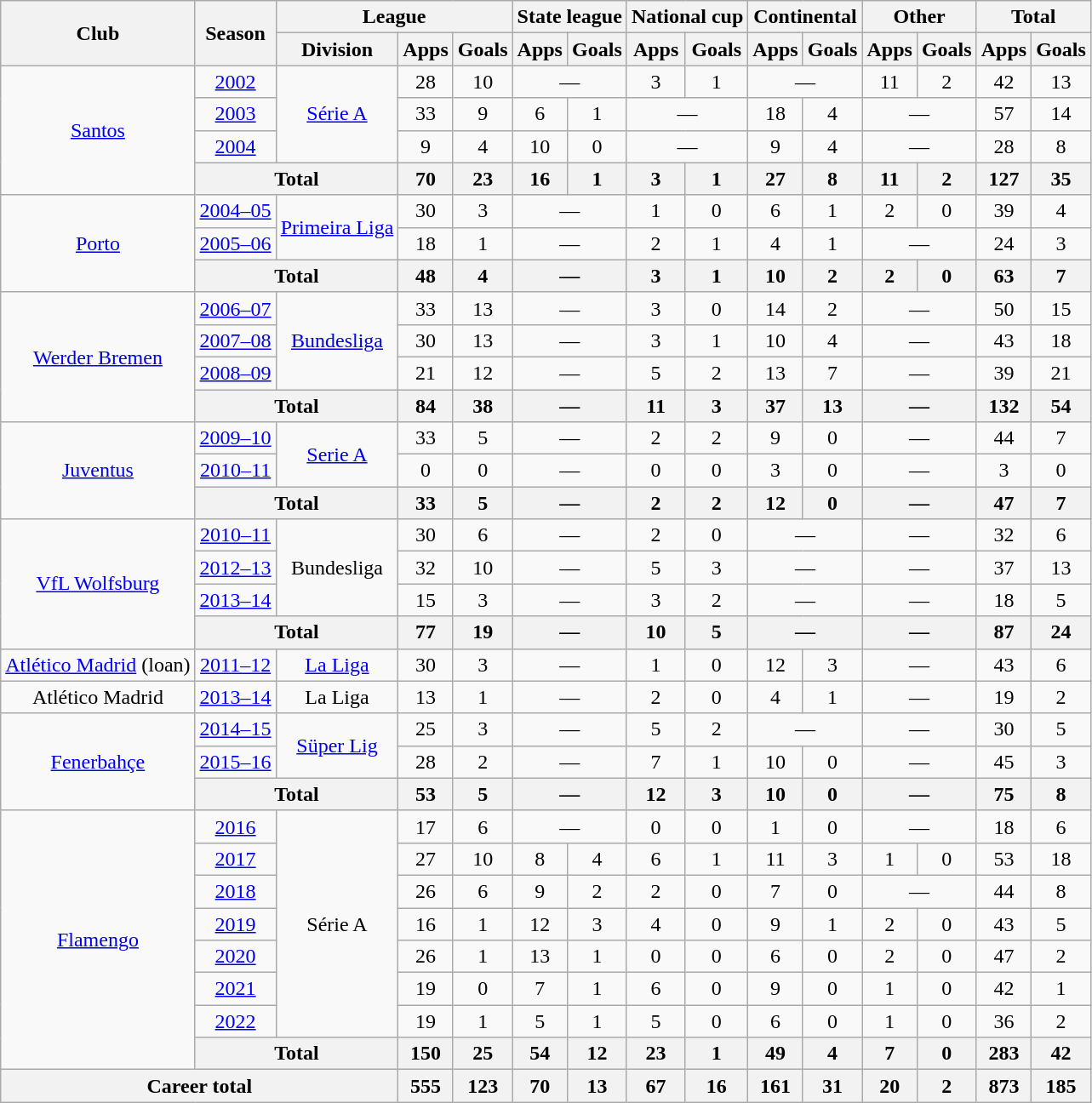<table class="wikitable" style="text-align:center">
<tr>
<th rowspan="2">Club</th>
<th rowspan="2">Season</th>
<th colspan="3">League</th>
<th colspan="2">State league</th>
<th colspan="2">National cup</th>
<th colspan="2">Continental</th>
<th colspan="2">Other</th>
<th colspan="2">Total</th>
</tr>
<tr>
<th>Division</th>
<th>Apps</th>
<th>Goals</th>
<th>Apps</th>
<th>Goals</th>
<th>Apps</th>
<th>Goals</th>
<th>Apps</th>
<th>Goals</th>
<th>Apps</th>
<th>Goals</th>
<th>Apps</th>
<th>Goals</th>
</tr>
<tr>
<td rowspan="4"><a href='#'>Santos</a></td>
<td><a href='#'>2002</a></td>
<td rowspan="3"><a href='#'>Série A</a></td>
<td>28</td>
<td>10</td>
<td colspan="2">—</td>
<td>3</td>
<td>1</td>
<td colspan="2">—</td>
<td>11</td>
<td>2</td>
<td>42</td>
<td>13</td>
</tr>
<tr>
<td><a href='#'>2003</a></td>
<td>33</td>
<td>9</td>
<td>6</td>
<td>1</td>
<td colspan="2">—</td>
<td>18</td>
<td>4</td>
<td colspan="2">—</td>
<td>57</td>
<td>14</td>
</tr>
<tr>
<td><a href='#'>2004</a></td>
<td>9</td>
<td>4</td>
<td>10</td>
<td>0</td>
<td colspan="2">—</td>
<td>9</td>
<td>4</td>
<td colspan="2">—</td>
<td>28</td>
<td>8</td>
</tr>
<tr>
<th colspan="2">Total</th>
<th>70</th>
<th>23</th>
<th>16</th>
<th>1</th>
<th>3</th>
<th>1</th>
<th>27</th>
<th>8</th>
<th>11</th>
<th>2</th>
<th>127</th>
<th>35</th>
</tr>
<tr>
<td rowspan="3"><a href='#'>Porto</a></td>
<td><a href='#'>2004–05</a></td>
<td rowspan="2"><a href='#'>Primeira Liga</a></td>
<td>30</td>
<td>3</td>
<td colspan="2">—</td>
<td>1</td>
<td>0</td>
<td>6</td>
<td>1</td>
<td>2</td>
<td>0</td>
<td>39</td>
<td>4</td>
</tr>
<tr>
<td><a href='#'>2005–06</a></td>
<td>18</td>
<td>1</td>
<td colspan="2">—</td>
<td>2</td>
<td>1</td>
<td>4</td>
<td>1</td>
<td colspan="2">—</td>
<td>24</td>
<td>3</td>
</tr>
<tr>
<th colspan="2">Total</th>
<th>48</th>
<th>4</th>
<th colspan="2">—</th>
<th>3</th>
<th>1</th>
<th>10</th>
<th>2</th>
<th>2</th>
<th>0</th>
<th>63</th>
<th>7</th>
</tr>
<tr>
<td rowspan="4"><a href='#'>Werder Bremen</a></td>
<td><a href='#'>2006–07</a></td>
<td rowspan="3"><a href='#'>Bundesliga</a></td>
<td>33</td>
<td>13</td>
<td colspan="2">—</td>
<td>3</td>
<td>0</td>
<td>14</td>
<td>2</td>
<td colspan="2">—</td>
<td>50</td>
<td>15</td>
</tr>
<tr>
<td><a href='#'>2007–08</a></td>
<td>30</td>
<td>13</td>
<td colspan="2">—</td>
<td>3</td>
<td>1</td>
<td>10</td>
<td>4</td>
<td colspan="2">—</td>
<td>43</td>
<td>18</td>
</tr>
<tr>
<td><a href='#'>2008–09</a></td>
<td>21</td>
<td>12</td>
<td colspan="2">—</td>
<td>5</td>
<td>2</td>
<td>13</td>
<td>7</td>
<td colspan="2">—</td>
<td>39</td>
<td>21</td>
</tr>
<tr>
<th colspan="2">Total</th>
<th>84</th>
<th>38</th>
<th colspan="2">—</th>
<th>11</th>
<th>3</th>
<th>37</th>
<th>13</th>
<th colspan="2">—</th>
<th>132</th>
<th>54</th>
</tr>
<tr>
<td rowspan="3"><a href='#'>Juventus</a></td>
<td><a href='#'>2009–10</a></td>
<td rowspan="2"><a href='#'>Serie A</a></td>
<td>33</td>
<td>5</td>
<td colspan="2">—</td>
<td>2</td>
<td>2</td>
<td>9</td>
<td>0</td>
<td colspan="2">—</td>
<td>44</td>
<td>7</td>
</tr>
<tr>
<td><a href='#'>2010–11</a></td>
<td>0</td>
<td>0</td>
<td colspan="2">—</td>
<td>0</td>
<td>0</td>
<td>3</td>
<td>0</td>
<td colspan="2">—</td>
<td>3</td>
<td>0</td>
</tr>
<tr>
<th colspan="2">Total</th>
<th>33</th>
<th>5</th>
<th colspan="2">—</th>
<th>2</th>
<th>2</th>
<th>12</th>
<th>0</th>
<th colspan="2">—</th>
<th>47</th>
<th>7</th>
</tr>
<tr>
<td rowspan="4"><a href='#'>VfL Wolfsburg</a></td>
<td><a href='#'>2010–11</a></td>
<td rowspan="3">Bundesliga</td>
<td>30</td>
<td>6</td>
<td colspan="2">—</td>
<td>2</td>
<td>0</td>
<td colspan="2">—</td>
<td colspan="2">—</td>
<td>32</td>
<td>6</td>
</tr>
<tr>
<td><a href='#'>2012–13</a></td>
<td>32</td>
<td>10</td>
<td colspan="2">—</td>
<td>5</td>
<td>3</td>
<td colspan="2">—</td>
<td colspan="2">—</td>
<td>37</td>
<td>13</td>
</tr>
<tr>
<td><a href='#'>2013–14</a></td>
<td>15</td>
<td>3</td>
<td colspan="2">—</td>
<td>3</td>
<td>2</td>
<td colspan="2">—</td>
<td colspan="2">—</td>
<td>18</td>
<td>5</td>
</tr>
<tr>
<th colspan="2">Total</th>
<th>77</th>
<th>19</th>
<th colspan="2">—</th>
<th>10</th>
<th>5</th>
<th colspan="2">—</th>
<th colspan="2">—</th>
<th>87</th>
<th>24</th>
</tr>
<tr>
<td><a href='#'>Atlético Madrid</a> (loan)</td>
<td><a href='#'>2011–12</a></td>
<td><a href='#'>La Liga</a></td>
<td>30</td>
<td>3</td>
<td colspan="2">—</td>
<td>1</td>
<td>0</td>
<td>12</td>
<td>3</td>
<td colspan="2">—</td>
<td>43</td>
<td>6</td>
</tr>
<tr>
<td>Atlético Madrid</td>
<td><a href='#'>2013–14</a></td>
<td>La Liga</td>
<td>13</td>
<td>1</td>
<td colspan="2">—</td>
<td>2</td>
<td>0</td>
<td>4</td>
<td>1</td>
<td colspan="2">—</td>
<td>19</td>
<td>2</td>
</tr>
<tr>
<td rowspan="3"><a href='#'>Fenerbahçe</a></td>
<td><a href='#'>2014–15</a></td>
<td rowspan="2"><a href='#'>Süper Lig</a></td>
<td>25</td>
<td>3</td>
<td colspan="2">—</td>
<td>5</td>
<td>2</td>
<td colspan="2">—</td>
<td colspan="2">—</td>
<td>30</td>
<td>5</td>
</tr>
<tr>
<td><a href='#'>2015–16</a></td>
<td>28</td>
<td>2</td>
<td colspan="2">—</td>
<td>7</td>
<td>1</td>
<td>10</td>
<td>0</td>
<td colspan="2">—</td>
<td>45</td>
<td>3</td>
</tr>
<tr>
<th colspan="2">Total</th>
<th>53</th>
<th>5</th>
<th colspan="2">—</th>
<th>12</th>
<th>3</th>
<th>10</th>
<th>0</th>
<th colspan="2">—</th>
<th>75</th>
<th>8</th>
</tr>
<tr>
<td rowspan="8"><a href='#'>Flamengo</a></td>
<td><a href='#'>2016</a></td>
<td rowspan="7">Série A</td>
<td>17</td>
<td>6</td>
<td colspan="2">—</td>
<td>0</td>
<td>0</td>
<td>1</td>
<td>0</td>
<td colspan="2">—</td>
<td>18</td>
<td>6</td>
</tr>
<tr>
<td><a href='#'>2017</a></td>
<td>27</td>
<td>10</td>
<td>8</td>
<td>4</td>
<td>6</td>
<td>1</td>
<td>11</td>
<td>3</td>
<td>1</td>
<td>0</td>
<td>53</td>
<td>18</td>
</tr>
<tr>
<td><a href='#'>2018</a></td>
<td>26</td>
<td>6</td>
<td>9</td>
<td>2</td>
<td>2</td>
<td>0</td>
<td>7</td>
<td>0</td>
<td colspan="2">—</td>
<td>44</td>
<td>8</td>
</tr>
<tr>
<td><a href='#'>2019</a></td>
<td>16</td>
<td>1</td>
<td>12</td>
<td>3</td>
<td>4</td>
<td>0</td>
<td>9</td>
<td>1</td>
<td>2</td>
<td>0</td>
<td>43</td>
<td>5</td>
</tr>
<tr>
<td><a href='#'>2020</a></td>
<td>26</td>
<td>1</td>
<td>13</td>
<td>1</td>
<td>0</td>
<td>0</td>
<td>6</td>
<td>0</td>
<td>2</td>
<td>0</td>
<td>47</td>
<td>2</td>
</tr>
<tr>
<td><a href='#'>2021</a></td>
<td>19</td>
<td>0</td>
<td>7</td>
<td>1</td>
<td>6</td>
<td>0</td>
<td>9</td>
<td>0</td>
<td>1</td>
<td>0</td>
<td>42</td>
<td>1</td>
</tr>
<tr>
<td><a href='#'>2022</a></td>
<td>19</td>
<td>1</td>
<td>5</td>
<td>1</td>
<td>5</td>
<td>0</td>
<td>6</td>
<td>0</td>
<td>1</td>
<td>0</td>
<td>36</td>
<td>2</td>
</tr>
<tr>
<th colspan="2">Total</th>
<th>150</th>
<th>25</th>
<th>54</th>
<th>12</th>
<th>23</th>
<th>1</th>
<th>49</th>
<th>4</th>
<th>7</th>
<th>0</th>
<th>283</th>
<th>42</th>
</tr>
<tr>
<th colspan="3">Career total</th>
<th>555</th>
<th>123</th>
<th>70</th>
<th>13</th>
<th>67</th>
<th>16</th>
<th>161</th>
<th>31</th>
<th>20</th>
<th>2</th>
<th>873</th>
<th>185</th>
</tr>
</table>
